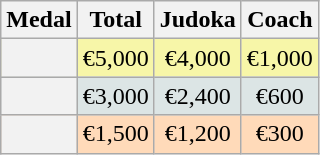<table class=wikitable style="text-align:center;">
<tr>
<th>Medal</th>
<th>Total</th>
<th>Judoka</th>
<th>Coach</th>
</tr>
<tr bgcolor=F7F6A8>
<th></th>
<td>€5,000</td>
<td>€4,000</td>
<td>€1,000</td>
</tr>
<tr bgcolor=DCE5E5>
<th></th>
<td>€3,000</td>
<td>€2,400</td>
<td>€600</td>
</tr>
<tr bgcolor=FFDAB9>
<th></th>
<td>€1,500</td>
<td>€1,200</td>
<td>€300</td>
</tr>
</table>
